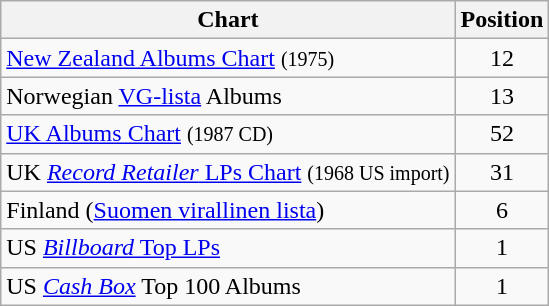<table class="wikitable sortable" style="text-align:center;">
<tr>
<th>Chart</th>
<th>Position</th>
</tr>
<tr>
<td align="left"><a href='#'>New Zealand Albums Chart</a> <small>(1975)</small></td>
<td>12</td>
</tr>
<tr>
<td align="left">Norwegian <a href='#'>VG-lista</a> Albums</td>
<td>13</td>
</tr>
<tr>
<td align="left"><a href='#'>UK Albums Chart</a> <small>(1987 CD)</small></td>
<td>52</td>
</tr>
<tr>
<td align="left">UK <a href='#'><em>Record Retailer</em> LPs Chart</a> <small>(1968 US import)</small></td>
<td>31</td>
</tr>
<tr>
<td align="left">Finland (<a href='#'>Suomen virallinen lista</a>)</td>
<td align="center">6</td>
</tr>
<tr>
<td align="left">US <a href='#'><em>Billboard</em> Top LPs</a></td>
<td>1</td>
</tr>
<tr>
<td align="left">US <em><a href='#'>Cash Box</a></em> Top 100 Albums</td>
<td>1</td>
</tr>
</table>
